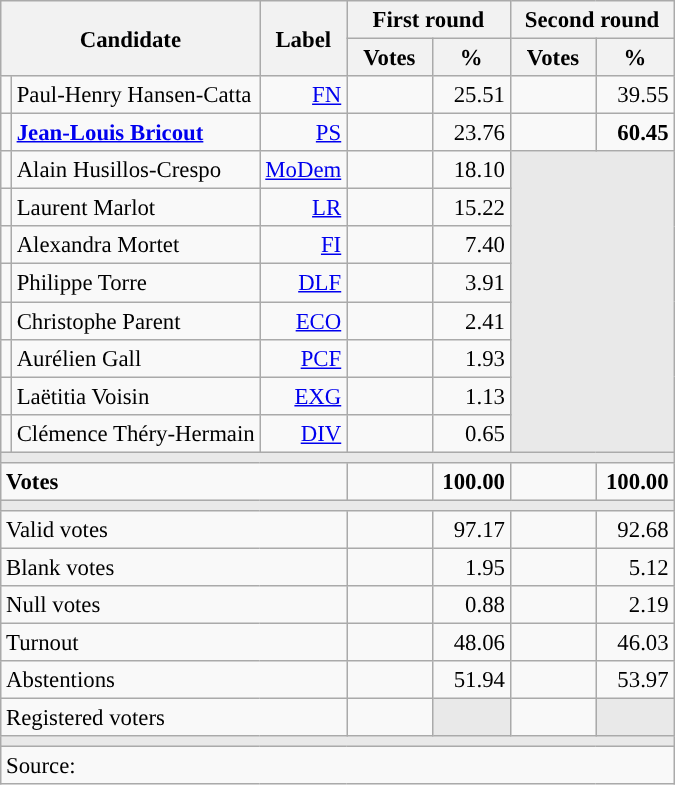<table class="wikitable" style="text-align:right;font-size:95%;">
<tr>
<th colspan="2" rowspan="2">Candidate</th>
<th rowspan="2">Label</th>
<th colspan="2">First round</th>
<th colspan="2">Second round</th>
</tr>
<tr>
<th style="width:50px;">Votes</th>
<th style="width:45px;">%</th>
<th style="width:50px;">Votes</th>
<th style="width:45px;">%</th>
</tr>
<tr>
<td style="color:inherit;background:"></td>
<td style="text-align:left;">Paul-Henry Hansen-Catta</td>
<td><a href='#'>FN</a></td>
<td></td>
<td>25.51</td>
<td></td>
<td>39.55</td>
</tr>
<tr>
<td style="color:inherit;background:"></td>
<td style="text-align:left;"><strong><a href='#'>Jean-Louis Bricout</a></strong></td>
<td><a href='#'>PS</a></td>
<td></td>
<td>23.76</td>
<td><strong></strong></td>
<td><strong>60.45</strong></td>
</tr>
<tr>
<td style="color:inherit;background:"></td>
<td style="text-align:left;">Alain Husillos-Crespo</td>
<td><a href='#'>MoDem</a></td>
<td></td>
<td>18.10</td>
<td colspan="2" rowspan="8" style="background:#E9E9E9;"></td>
</tr>
<tr>
<td style="color:inherit;background:"></td>
<td style="text-align:left;">Laurent Marlot</td>
<td><a href='#'>LR</a></td>
<td></td>
<td>15.22</td>
</tr>
<tr>
<td style="color:inherit;background:"></td>
<td style="text-align:left;">Alexandra Mortet</td>
<td><a href='#'>FI</a></td>
<td></td>
<td>7.40</td>
</tr>
<tr>
<td style="color:inherit;background:"></td>
<td style="text-align:left;">Philippe Torre</td>
<td><a href='#'>DLF</a></td>
<td></td>
<td>3.91</td>
</tr>
<tr>
<td style="color:inherit;background:"></td>
<td style="text-align:left;">Christophe Parent</td>
<td><a href='#'>ECO</a></td>
<td></td>
<td>2.41</td>
</tr>
<tr>
<td style="color:inherit;background:"></td>
<td style="text-align:left;">Aurélien Gall</td>
<td><a href='#'>PCF</a></td>
<td></td>
<td>1.93</td>
</tr>
<tr>
<td style="color:inherit;background:"></td>
<td style="text-align:left;">Laëtitia Voisin</td>
<td><a href='#'>EXG</a></td>
<td></td>
<td>1.13</td>
</tr>
<tr>
<td style="color:inherit;background:"></td>
<td style="text-align:left;">Clémence Théry-Hermain</td>
<td><a href='#'>DIV</a></td>
<td></td>
<td>0.65</td>
</tr>
<tr>
<td colspan="7" style="background:#E9E9E9;"></td>
</tr>
<tr style="font-weight:bold;">
<td colspan="3" style="text-align:left;">Votes</td>
<td></td>
<td>100.00</td>
<td></td>
<td>100.00</td>
</tr>
<tr>
<td colspan="7" style="background:#E9E9E9;"></td>
</tr>
<tr>
<td colspan="3" style="text-align:left;">Valid votes</td>
<td></td>
<td>97.17</td>
<td></td>
<td>92.68</td>
</tr>
<tr>
<td colspan="3" style="text-align:left;">Blank votes</td>
<td></td>
<td>1.95</td>
<td></td>
<td>5.12</td>
</tr>
<tr>
<td colspan="3" style="text-align:left;">Null votes</td>
<td></td>
<td>0.88</td>
<td></td>
<td>2.19</td>
</tr>
<tr>
<td colspan="3" style="text-align:left;">Turnout</td>
<td></td>
<td>48.06</td>
<td></td>
<td>46.03</td>
</tr>
<tr>
<td colspan="3" style="text-align:left;">Abstentions</td>
<td></td>
<td>51.94</td>
<td></td>
<td>53.97</td>
</tr>
<tr>
<td colspan="3" style="text-align:left;">Registered voters</td>
<td></td>
<td style="background:#E9E9E9;"></td>
<td></td>
<td style="background:#E9E9E9;"></td>
</tr>
<tr>
<td colspan="7" style="background:#E9E9E9;"></td>
</tr>
<tr>
<td colspan="7" style="text-align:left;">Source: </td>
</tr>
</table>
